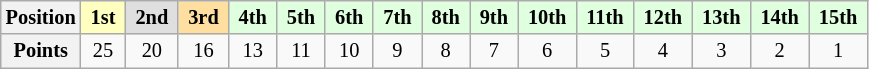<table class="wikitable" style="font-size:85%; text-align:center">
<tr>
<th>Position</th>
<td style="background:#ffffbf;"> <strong>1st</strong> </td>
<td style="background:#dfdfdf;"> <strong>2nd</strong> </td>
<td style="background:#ffdf9f;"> <strong>3rd</strong> </td>
<td style="background:#dfffdf;"> <strong>4th</strong> </td>
<td style="background:#dfffdf;"> <strong>5th</strong> </td>
<td style="background:#dfffdf;"> <strong>6th</strong> </td>
<td style="background:#dfffdf;"> <strong>7th</strong> </td>
<td style="background:#dfffdf;"> <strong>8th</strong> </td>
<td style="background:#dfffdf;"> <strong>9th</strong> </td>
<td style="background:#dfffdf;"> <strong>10th</strong> </td>
<td style="background:#dfffdf;"> <strong>11th</strong> </td>
<td style="background:#dfffdf;"> <strong>12th</strong> </td>
<td style="background:#dfffdf;"> <strong>13th</strong> </td>
<td style="background:#dfffdf;"> <strong>14th</strong> </td>
<td style="background:#dfffdf;"> <strong>15th</strong> </td>
</tr>
<tr>
<th>Points</th>
<td>25</td>
<td>20</td>
<td>16</td>
<td>13</td>
<td>11</td>
<td>10</td>
<td>9</td>
<td>8</td>
<td>7</td>
<td>6</td>
<td>5</td>
<td>4</td>
<td>3</td>
<td>2</td>
<td>1</td>
</tr>
</table>
